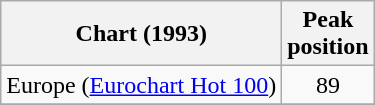<table class="wikitable sortable">
<tr>
<th>Chart (1993)</th>
<th>Peak<br>position</th>
</tr>
<tr>
<td>Europe (<a href='#'>Eurochart Hot 100</a>)</td>
<td align="center">89</td>
</tr>
<tr>
</tr>
<tr>
</tr>
</table>
